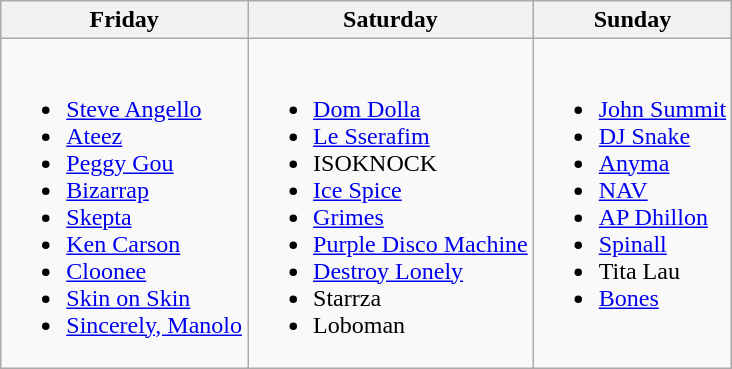<table class="wikitable">
<tr>
<th>Friday</th>
<th>Saturday</th>
<th>Sunday</th>
</tr>
<tr valign="top">
<td><br><ul><li><a href='#'>Steve Angello</a></li><li><a href='#'>Ateez</a></li><li><a href='#'>Peggy Gou</a></li><li><a href='#'>Bizarrap</a></li><li><a href='#'>Skepta</a></li><li><a href='#'>Ken Carson</a></li><li><a href='#'>Cloonee</a></li><li><a href='#'>Skin on Skin</a></li><li><a href='#'>Sincerely, Manolo</a></li></ul></td>
<td><br><ul><li><a href='#'>Dom Dolla</a></li><li><a href='#'>Le Sserafim</a></li><li>ISOKNOCK</li><li><a href='#'>Ice Spice</a></li><li><a href='#'>Grimes</a></li><li><a href='#'>Purple Disco Machine</a></li><li><a href='#'>Destroy Lonely</a></li><li>Starrza</li><li>Loboman</li></ul></td>
<td><br><ul><li><a href='#'>John Summit</a></li><li><a href='#'>DJ Snake</a></li><li><a href='#'>Anyma</a></li><li><a href='#'>NAV</a></li><li><a href='#'>AP Dhillon</a></li><li><a href='#'>Spinall</a></li><li>Tita Lau</li><li><a href='#'>Bones</a></li></ul></td>
</tr>
</table>
